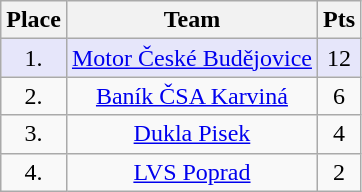<table class="wikitable">
<tr>
<th>Place</th>
<th>Team</th>
<th>Pts</th>
</tr>
<tr align="center" bgcolor="#e6e6fa">
<td>1.</td>
<td><a href='#'>Motor České Budějovice</a></td>
<td>12</td>
</tr>
<tr align="center">
<td>2.</td>
<td><a href='#'>Baník ČSA Karviná</a></td>
<td>6</td>
</tr>
<tr align="center">
<td>3.</td>
<td><a href='#'>Dukla Pisek</a></td>
<td>4</td>
</tr>
<tr align="center">
<td>4.</td>
<td><a href='#'>LVS Poprad</a></td>
<td>2</td>
</tr>
</table>
